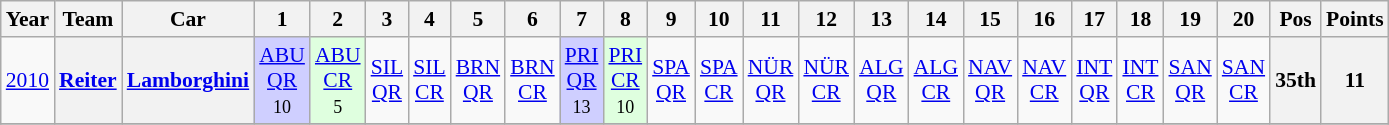<table class="wikitable" border="1" style="text-align:center; font-size:90%;">
<tr>
<th>Year</th>
<th>Team</th>
<th>Car</th>
<th>1</th>
<th>2</th>
<th>3</th>
<th>4</th>
<th>5</th>
<th>6</th>
<th>7</th>
<th>8</th>
<th>9</th>
<th>10</th>
<th>11</th>
<th>12</th>
<th>13</th>
<th>14</th>
<th>15</th>
<th>16</th>
<th>17</th>
<th>18</th>
<th>19</th>
<th>20</th>
<th>Pos</th>
<th>Points</th>
</tr>
<tr>
<td><a href='#'>2010</a></td>
<th><a href='#'>Reiter</a></th>
<th><a href='#'>Lamborghini</a></th>
<td style="background:#CFCFFF;"><a href='#'>ABU<br>QR</a><br><small>10<br></small></td>
<td style="background:#DFFFDF;"><a href='#'>ABU<br>CR</a><br><small>5<br></small></td>
<td><a href='#'>SIL<br>QR</a></td>
<td><a href='#'>SIL<br>CR</a></td>
<td><a href='#'>BRN<br>QR</a></td>
<td><a href='#'>BRN<br>CR</a></td>
<td style="background:#CFCFFF;"><a href='#'>PRI<br>QR</a><br><small>13<br></small></td>
<td style="background:#DFFFDF;"><a href='#'>PRI<br>CR</a><br><small>10<br></small></td>
<td><a href='#'>SPA<br>QR</a></td>
<td><a href='#'>SPA<br>CR</a></td>
<td><a href='#'>NÜR<br>QR</a></td>
<td><a href='#'>NÜR<br>CR</a></td>
<td><a href='#'>ALG<br>QR</a></td>
<td><a href='#'>ALG<br>CR</a></td>
<td><a href='#'>NAV<br>QR</a></td>
<td><a href='#'>NAV<br>CR</a></td>
<td><a href='#'>INT<br>QR</a></td>
<td><a href='#'>INT<br>CR</a></td>
<td><a href='#'>SAN<br>QR</a></td>
<td><a href='#'>SAN<br>CR</a></td>
<th>35th</th>
<th>11</th>
</tr>
<tr>
</tr>
</table>
